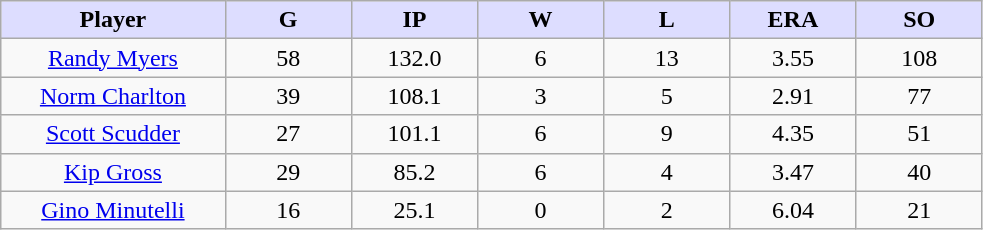<table class="wikitable sortable">
<tr>
<th style="background:#ddf; width:16%;">Player</th>
<th style="background:#ddf; width:9%;">G</th>
<th style="background:#ddf; width:9%;">IP</th>
<th style="background:#ddf; width:9%;">W</th>
<th style="background:#ddf; width:9%;">L</th>
<th style="background:#ddf; width:9%;">ERA</th>
<th style="background:#ddf; width:9%;">SO</th>
</tr>
<tr align=center>
<td><a href='#'>Randy Myers</a></td>
<td>58</td>
<td>132.0</td>
<td>6</td>
<td>13</td>
<td>3.55</td>
<td>108</td>
</tr>
<tr align=center>
<td><a href='#'>Norm Charlton</a></td>
<td>39</td>
<td>108.1</td>
<td>3</td>
<td>5</td>
<td>2.91</td>
<td>77</td>
</tr>
<tr align=center>
<td><a href='#'>Scott Scudder</a></td>
<td>27</td>
<td>101.1</td>
<td>6</td>
<td>9</td>
<td>4.35</td>
<td>51</td>
</tr>
<tr align=center>
<td><a href='#'>Kip Gross</a></td>
<td>29</td>
<td>85.2</td>
<td>6</td>
<td>4</td>
<td>3.47</td>
<td>40</td>
</tr>
<tr align=center>
<td><a href='#'>Gino Minutelli</a></td>
<td>16</td>
<td>25.1</td>
<td>0</td>
<td>2</td>
<td>6.04</td>
<td>21</td>
</tr>
</table>
